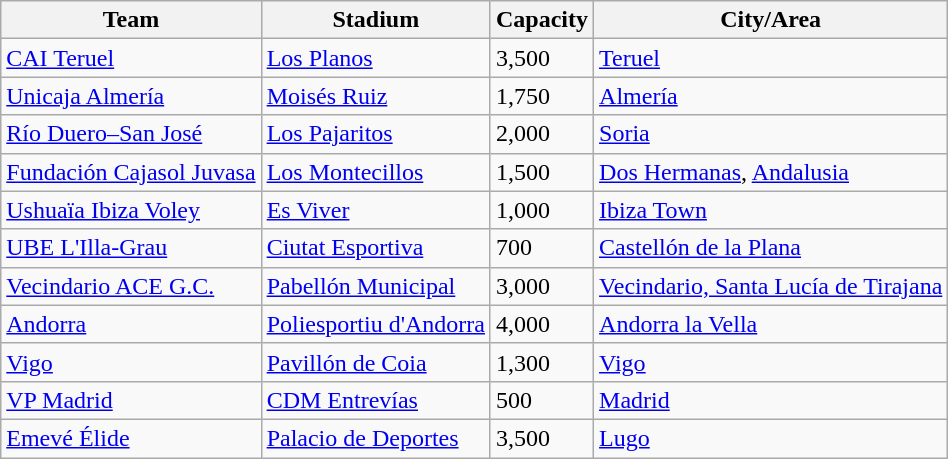<table class="wikitable sortable">
<tr>
<th>Team</th>
<th>Stadium</th>
<th>Capacity</th>
<th>City/Area</th>
</tr>
<tr>
<td><a href='#'>CAI Teruel</a></td>
<td><a href='#'>Los Planos</a></td>
<td>3,500</td>
<td><a href='#'>Teruel</a></td>
</tr>
<tr>
<td><a href='#'>Unicaja Almería</a></td>
<td><a href='#'>Moisés Ruiz</a></td>
<td>1,750</td>
<td><a href='#'>Almería</a></td>
</tr>
<tr>
<td><a href='#'>Río Duero–San José</a></td>
<td><a href='#'>Los Pajaritos</a></td>
<td>2,000</td>
<td><a href='#'>Soria</a></td>
</tr>
<tr>
<td><a href='#'>Fundación Cajasol Juvasa</a></td>
<td><a href='#'>Los Montecillos</a></td>
<td>1,500</td>
<td><a href='#'>Dos Hermanas</a>, <a href='#'>Andalusia</a></td>
</tr>
<tr>
<td><a href='#'>Ushuaïa Ibiza Voley</a></td>
<td><a href='#'>Es Viver</a></td>
<td>1,000</td>
<td><a href='#'>Ibiza Town</a></td>
</tr>
<tr>
<td><a href='#'>UBE L'Illa-Grau</a></td>
<td><a href='#'>Ciutat Esportiva</a></td>
<td>700</td>
<td><a href='#'>Castellón de la Plana</a></td>
</tr>
<tr>
<td><a href='#'>Vecindario ACE G.C.</a></td>
<td><a href='#'>Pabellón Municipal</a></td>
<td>3,000</td>
<td><a href='#'>Vecindario, Santa Lucía de Tirajana</a></td>
</tr>
<tr>
<td><a href='#'>Andorra</a></td>
<td><a href='#'>Poliesportiu d'Andorra</a></td>
<td>4,000</td>
<td><a href='#'>Andorra la Vella</a></td>
</tr>
<tr>
<td><a href='#'>Vigo</a></td>
<td><a href='#'>Pavillón de Coia</a></td>
<td>1,300</td>
<td><a href='#'>Vigo</a></td>
</tr>
<tr>
<td><a href='#'>VP Madrid</a></td>
<td><a href='#'>CDM Entrevías</a></td>
<td>500</td>
<td><a href='#'>Madrid</a></td>
</tr>
<tr>
<td><a href='#'>Emevé Élide</a></td>
<td><a href='#'>Palacio de Deportes</a></td>
<td>3,500</td>
<td><a href='#'>Lugo</a></td>
</tr>
</table>
